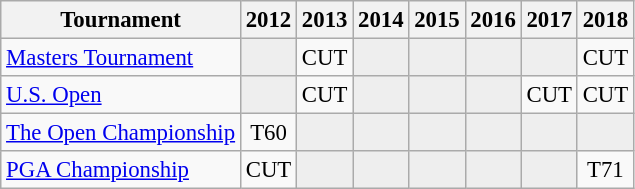<table class="wikitable" style="font-size:95%;text-align:center;">
<tr>
<th>Tournament</th>
<th>2012</th>
<th>2013</th>
<th>2014</th>
<th>2015</th>
<th>2016</th>
<th>2017</th>
<th>2018</th>
</tr>
<tr>
<td align=left><a href='#'>Masters Tournament</a></td>
<td style="background:#eeeeee;"></td>
<td>CUT</td>
<td style="background:#eeeeee;"></td>
<td style="background:#eeeeee;"></td>
<td style="background:#eeeeee;"></td>
<td style="background:#eeeeee;"></td>
<td>CUT</td>
</tr>
<tr>
<td align=left><a href='#'>U.S. Open</a></td>
<td style="background:#eeeeee;"></td>
<td>CUT</td>
<td style="background:#eeeeee;"></td>
<td style="background:#eeeeee;"></td>
<td style="background:#eeeeee;"></td>
<td>CUT</td>
<td>CUT</td>
</tr>
<tr>
<td align=left><a href='#'>The Open Championship</a></td>
<td>T60</td>
<td style="background:#eeeeee;"></td>
<td style="background:#eeeeee;"></td>
<td style="background:#eeeeee;"></td>
<td style="background:#eeeeee;"></td>
<td style="background:#eeeeee;"></td>
<td style="background:#eeeeee;"></td>
</tr>
<tr>
<td align=left><a href='#'>PGA Championship</a></td>
<td>CUT</td>
<td style="background:#eeeeee;"></td>
<td style="background:#eeeeee;"></td>
<td style="background:#eeeeee;"></td>
<td style="background:#eeeeee;"></td>
<td style="background:#eeeeee;"></td>
<td>T71</td>
</tr>
</table>
